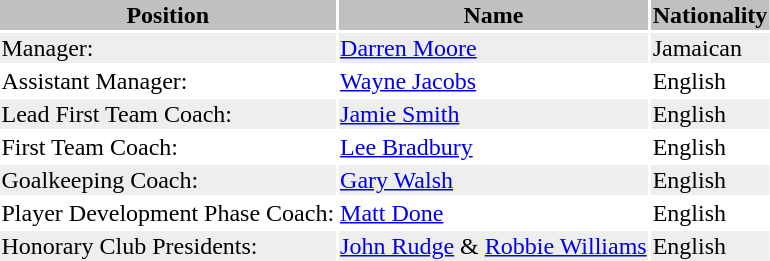<table class="toccolours">
<tr>
<th bgcolor=silver>Position</th>
<th bgcolor=silver>Name</th>
<th bgcolor=silver>Nationality</th>
</tr>
<tr bgcolor=#eeeeee>
<td>Manager:</td>
<td><a href='#'>Darren Moore</a></td>
<td> Jamaican</td>
</tr>
<tr>
<td>Assistant Manager:</td>
<td><a href='#'>Wayne Jacobs</a></td>
<td> English</td>
</tr>
<tr bgcolor=#eeeeee>
<td>Lead First Team Coach:</td>
<td><a href='#'>Jamie Smith</a></td>
<td> English</td>
</tr>
<tr>
<td>First Team Coach:</td>
<td><a href='#'>Lee Bradbury</a></td>
<td> English</td>
</tr>
<tr bgcolor=#eeeeee>
<td>Goalkeeping Coach:</td>
<td><a href='#'>Gary Walsh</a></td>
<td> English</td>
</tr>
<tr>
<td>Player Development Phase Coach:</td>
<td><a href='#'>Matt Done</a></td>
<td> English</td>
</tr>
<tr bgcolor=#eeeeee>
<td>Honorary Club Presidents:</td>
<td><a href='#'>John Rudge</a> & <a href='#'>Robbie Williams</a></td>
<td> English</td>
</tr>
<tr>
</tr>
</table>
